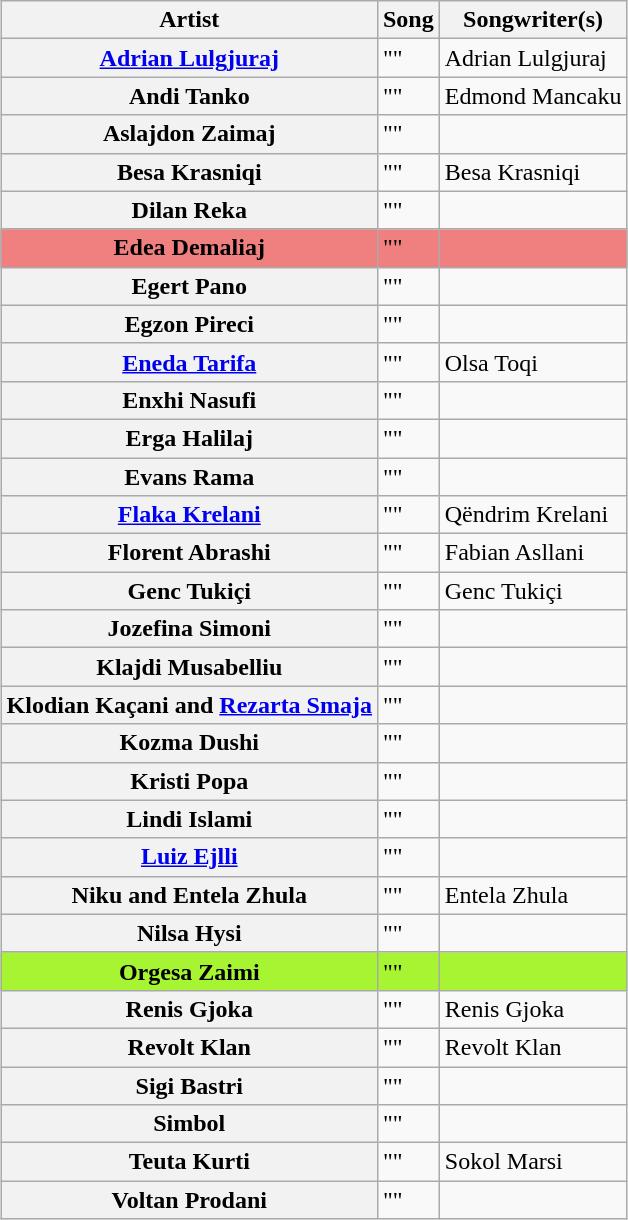<table class="wikitable sortable plainrowheaders" style="margin: 1em auto 1em auto">
<tr>
<th>Artist</th>
<th>Song</th>
<th class="unsortable">Songwriter(s)</th>
</tr>
<tr>
<th scope="row"><a href='#'>Adrian Lulgjuraj</a></th>
<td>""</td>
<td>Adrian Lulgjuraj</td>
</tr>
<tr>
<th scope="row">Andi Tanko</th>
<td>""</td>
<td>Edmond Mancaku</td>
</tr>
<tr>
<th scope="row">Aslajdon Zaimaj</th>
<td>""</td>
<td></td>
</tr>
<tr>
<th scope="row">Besa Krasniqi</th>
<td>""</td>
<td>Besa Krasniqi</td>
</tr>
<tr>
<th scope="row">Dilan Reka</th>
<td>""</td>
<td></td>
</tr>
<tr style="background:#F08080;">
<th scope="row" style="background:#F08080;">Edea Demaliaj</th>
<td>""</td>
<td></td>
</tr>
<tr>
<th scope="row">Egert Pano</th>
<td>""</td>
<td></td>
</tr>
<tr>
<th scope="row">Egzon Pireci</th>
<td>""</td>
<td></td>
</tr>
<tr>
<th scope="row"><a href='#'>Eneda Tarifa</a></th>
<td>""</td>
<td>Olsa Toqi</td>
</tr>
<tr>
<th scope="row">Enxhi Nasufi</th>
<td>""</td>
<td></td>
</tr>
<tr>
<th scope="row">Erga Halilaj</th>
<td>""</td>
<td></td>
</tr>
<tr>
<th scope="row">Evans Rama</th>
<td>""</td>
<td></td>
</tr>
<tr>
<th scope="row"><a href='#'>Flaka Krelani</a></th>
<td>""</td>
<td>Qëndrim Krelani</td>
</tr>
<tr>
<th scope="row">Florent Abrashi</th>
<td>""</td>
<td>Fabian Asllani</td>
</tr>
<tr>
<th scope="row">Genc Tukiçi</th>
<td>""</td>
<td>Genc Tukiçi</td>
</tr>
<tr>
<th scope="row">Jozefina Simoni</th>
<td>""</td>
<td></td>
</tr>
<tr>
<th scope="row">Klajdi Musabelliu</th>
<td>""</td>
<td></td>
</tr>
<tr>
<th scope="row">Klodian Kaçani and <a href='#'>Rezarta Smaja</a></th>
<td>""</td>
<td></td>
</tr>
<tr>
<th scope="row">Kozma Dushi</th>
<td>""</td>
<td></td>
</tr>
<tr>
<th scope="row">Kristi Popa</th>
<td>""</td>
<td></td>
</tr>
<tr>
<th scope="row">Lindi Islami</th>
<td>""</td>
<td></td>
</tr>
<tr>
<th scope="row"><a href='#'>Luiz Ejlli</a></th>
<td>""</td>
<td></td>
</tr>
<tr>
<th scope="row">Niku and Entela Zhula</th>
<td>""</td>
<td>Entela Zhula</td>
</tr>
<tr>
<th scope="row">Nilsa Hysi</th>
<td>""</td>
<td></td>
</tr>
<tr style="background:#A7F432;">
<th scope="row" style="background:#A7F432;">Orgesa Zaimi</th>
<td>""</td>
<td></td>
</tr>
<tr>
<th scope="row">Renis Gjoka</th>
<td>""</td>
<td>Renis Gjoka</td>
</tr>
<tr>
<th scope="row">Revolt Klan</th>
<td>""</td>
<td>Revolt Klan</td>
</tr>
<tr>
<th scope="row">Sigi Bastri</th>
<td>""</td>
<td></td>
</tr>
<tr>
<th scope="row">Simbol</th>
<td>""</td>
<td></td>
</tr>
<tr>
<th scope="row">Teuta Kurti</th>
<td>""</td>
<td>Sokol Marsi</td>
</tr>
<tr>
<th scope="row">Voltan Prodani</th>
<td>""</td>
<td></td>
</tr>
</table>
